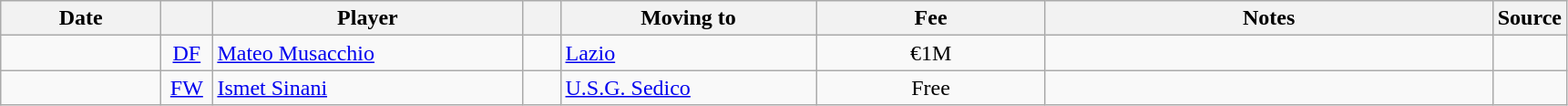<table class="wikitable sortable">
<tr>
<th style="width:110px">Date</th>
<th style="width:30px"></th>
<th style="width:220px">Player</th>
<th style="width:20px"></th>
<th style="width:180px">Moving to</th>
<th style="width:160px">Fee</th>
<th style="width:320px" class="unsortable">Notes</th>
<th style="width:35px">Source</th>
</tr>
<tr>
<td></td>
<td style="text-align:center"><a href='#'>DF</a></td>
<td> <a href='#'>Mateo Musacchio</a></td>
<td style="text-align:center"></td>
<td> <a href='#'>Lazio</a></td>
<td style="text-align:center">€1M</td>
<td style="text-align:center"></td>
<td></td>
</tr>
<tr>
<td></td>
<td style="text-align:center"><a href='#'>FW</a></td>
<td> <a href='#'>Ismet Sinani</a></td>
<td style="text-align:center"></td>
<td> <a href='#'>U.S.G. Sedico</a></td>
<td style="text-align:center">Free</td>
<td style="text-align:center"></td>
<td></td>
</tr>
</table>
